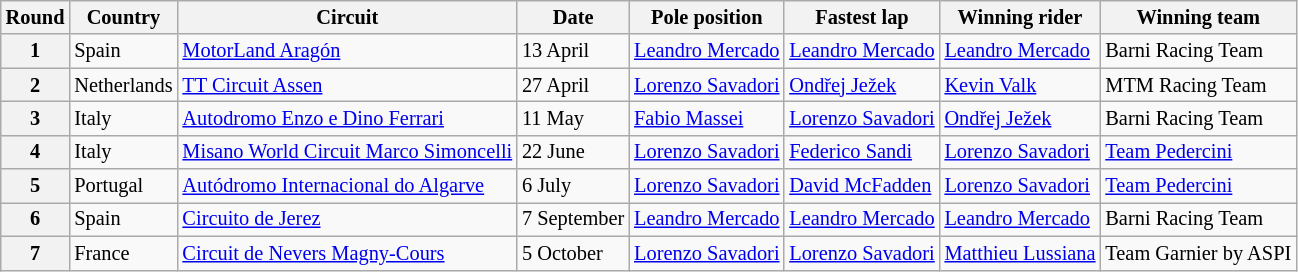<table class="wikitable" style="font-size: 85%">
<tr>
<th>Round</th>
<th>Country</th>
<th>Circuit</th>
<th>Date</th>
<th>Pole position</th>
<th>Fastest lap</th>
<th>Winning rider</th>
<th>Winning team</th>
</tr>
<tr>
<th>1</th>
<td> Spain</td>
<td><a href='#'>MotorLand Aragón</a></td>
<td>13 April</td>
<td> <a href='#'>Leandro Mercado</a></td>
<td> <a href='#'>Leandro Mercado</a></td>
<td> <a href='#'>Leandro Mercado</a></td>
<td>Barni Racing Team</td>
</tr>
<tr>
<th>2</th>
<td> Netherlands</td>
<td><a href='#'>TT Circuit Assen</a></td>
<td>27 April</td>
<td> <a href='#'>Lorenzo Savadori</a></td>
<td> <a href='#'>Ondřej Ježek</a></td>
<td> <a href='#'>Kevin Valk</a></td>
<td>MTM Racing Team</td>
</tr>
<tr>
<th>3</th>
<td> Italy</td>
<td><a href='#'>Autodromo Enzo e Dino Ferrari</a></td>
<td>11 May</td>
<td> <a href='#'>Fabio Massei</a></td>
<td> <a href='#'>Lorenzo Savadori</a></td>
<td> <a href='#'>Ondřej Ježek</a></td>
<td>Barni Racing Team</td>
</tr>
<tr>
<th>4</th>
<td> Italy</td>
<td><a href='#'>Misano World Circuit Marco Simoncelli</a></td>
<td>22 June</td>
<td> <a href='#'>Lorenzo Savadori</a></td>
<td> <a href='#'>Federico Sandi</a></td>
<td> <a href='#'>Lorenzo Savadori</a></td>
<td><a href='#'>Team Pedercini</a></td>
</tr>
<tr>
<th>5</th>
<td> Portugal</td>
<td><a href='#'>Autódromo Internacional do Algarve</a></td>
<td>6 July</td>
<td> <a href='#'>Lorenzo Savadori</a></td>
<td> <a href='#'>David McFadden</a></td>
<td> <a href='#'>Lorenzo Savadori</a></td>
<td><a href='#'>Team Pedercini</a></td>
</tr>
<tr>
<th>6</th>
<td> Spain</td>
<td><a href='#'>Circuito de Jerez</a></td>
<td>7 September</td>
<td> <a href='#'>Leandro Mercado</a></td>
<td> <a href='#'>Leandro Mercado</a></td>
<td> <a href='#'>Leandro Mercado</a></td>
<td>Barni Racing Team</td>
</tr>
<tr>
<th>7</th>
<td> France</td>
<td><a href='#'>Circuit de Nevers Magny-Cours</a></td>
<td>5 October</td>
<td> <a href='#'>Lorenzo Savadori</a></td>
<td> <a href='#'>Lorenzo Savadori</a></td>
<td> <a href='#'>Matthieu Lussiana</a></td>
<td>Team Garnier by ASPI</td>
</tr>
</table>
